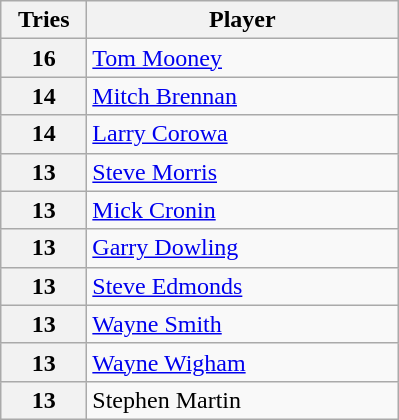<table class="wikitable" style="text-align:left;">
<tr>
<th width=50>Tries</th>
<th width=200>Player</th>
</tr>
<tr>
<th>16</th>
<td> <a href='#'>Tom Mooney</a></td>
</tr>
<tr>
<th>14</th>
<td> <a href='#'>Mitch Brennan</a></td>
</tr>
<tr>
<th>14</th>
<td> <a href='#'>Larry Corowa</a></td>
</tr>
<tr>
<th>13</th>
<td> <a href='#'>Steve Morris</a></td>
</tr>
<tr>
<th>13</th>
<td> <a href='#'>Mick Cronin</a></td>
</tr>
<tr>
<th>13</th>
<td> <a href='#'>Garry Dowling</a></td>
</tr>
<tr>
<th>13</th>
<td> <a href='#'>Steve Edmonds</a></td>
</tr>
<tr>
<th>13</th>
<td> <a href='#'>Wayne Smith</a></td>
</tr>
<tr>
<th>13</th>
<td> <a href='#'>Wayne Wigham</a></td>
</tr>
<tr>
<th>13</th>
<td> Stephen Martin</td>
</tr>
</table>
